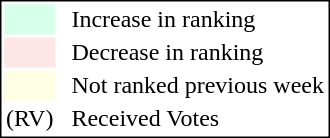<table style="border:1px solid black;">
<tr>
<td style="background:#D8FFEB; width:20px;"></td>
<td> </td>
<td>Increase in ranking</td>
</tr>
<tr>
<td style="background:#FFE6E6; width:20px;"></td>
<td> </td>
<td>Decrease in ranking</td>
</tr>
<tr>
<td style="background:#FFFFE6; width:20px;"></td>
<td> </td>
<td>Not ranked previous week</td>
</tr>
<tr>
<td>(RV)</td>
<td> </td>
<td>Received Votes</td>
</tr>
</table>
